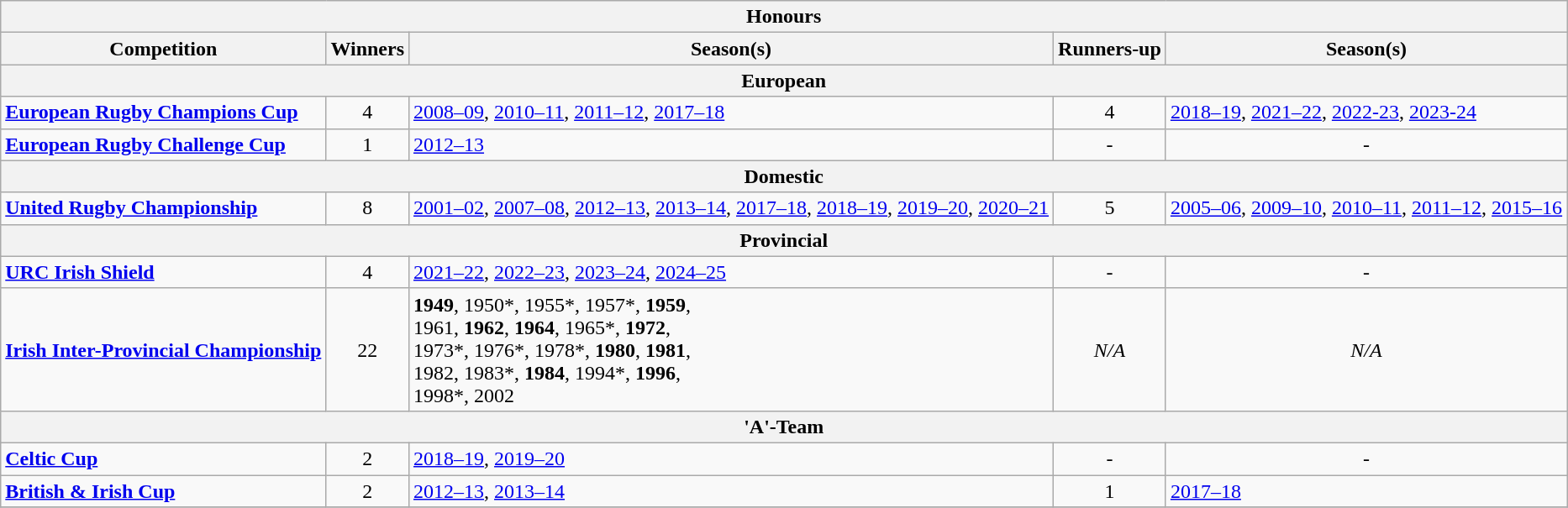<table class="wikitable">
<tr>
<th colspan="8">Honours</th>
</tr>
<tr>
<th>Competition</th>
<th>Winners</th>
<th>Season(s)</th>
<th>Runners-up</th>
<th>Season(s)</th>
</tr>
<tr>
<th colspan=5>European</th>
</tr>
<tr>
<td><strong><a href='#'>European Rugby Champions Cup</a></strong></td>
<td style="text-align:center">4</td>
<td><a href='#'>2008–09</a>, <a href='#'>2010–11</a>, <a href='#'>2011–12</a>, <a href='#'>2017–18</a></td>
<td style="text-align:center">4</td>
<td><a href='#'>2018–19</a>, <a href='#'>2021–22</a>, <a href='#'>2022-23</a>, <a href='#'>2023-24</a></td>
</tr>
<tr>
<td><strong><a href='#'>European Rugby Challenge Cup</a></strong></td>
<td style="text-align:center">1</td>
<td><a href='#'>2012–13</a></td>
<td style="text-align:center">-</td>
<td style="text-align:center">-</td>
</tr>
<tr>
<th colspan=5>Domestic</th>
</tr>
<tr>
<td><strong><a href='#'>United Rugby Championship</a></strong></td>
<td style="text-align:center">8</td>
<td><a href='#'>2001–02</a>, <a href='#'>2007–08</a>, <a href='#'>2012–13</a>, <a href='#'>2013–14</a>, <a href='#'>2017–18</a>, <a href='#'>2018–19</a>, <a href='#'>2019–20</a>, <a href='#'>2020–21</a></td>
<td style="text-align:center">5</td>
<td><a href='#'>2005–06</a>, <a href='#'>2009–10</a>, <a href='#'>2010–11</a>, <a href='#'>2011–12</a>, <a href='#'>2015–16</a></td>
</tr>
<tr>
<th colspan=5>Provincial</th>
</tr>
<tr>
<td><strong><a href='#'>URC Irish Shield</a></strong></td>
<td style="text-align:center">4</td>
<td><a href='#'>2021–22</a>, <a href='#'>2022–23</a>, <a href='#'>2023–24</a>, <a href='#'>2024–25</a></td>
<td style="text-align:center">-</td>
<td style="text-align:center">-</td>
</tr>
<tr>
<td><strong><a href='#'>Irish Inter-Provincial Championship</a></strong></td>
<td style="text-align:center">22</td>
<td><strong>1949</strong>, 1950*, 1955*, 1957*, <strong>1959</strong>,<br> 1961, <strong>1962</strong>, <strong>1964</strong>, 1965*, <strong>1972</strong>,<br> 1973*, 1976*, 1978*, <strong>1980</strong>, <strong>1981</strong>,<br> 1982, 1983*, <strong>1984</strong>, 1994*, <strong>1996</strong>,<br> 1998*, 2002</td>
<td style="text-align:center"><em>N/A</em></td>
<td style="text-align:center"><em>N/A</em></td>
</tr>
<tr>
<th colspan=5>'A'-Team</th>
</tr>
<tr>
<td><strong><a href='#'>Celtic Cup</a></strong></td>
<td style="text-align:center">2</td>
<td><a href='#'>2018–19</a>, <a href='#'>2019–20</a></td>
<td style="text-align:center">-</td>
<td style="text-align:center">-</td>
</tr>
<tr>
<td><strong><a href='#'>British & Irish Cup</a></strong></td>
<td style="text-align:center">2</td>
<td><a href='#'>2012–13</a>, <a href='#'>2013–14</a></td>
<td style="text-align:center">1</td>
<td><a href='#'>2017–18</a></td>
</tr>
<tr>
</tr>
</table>
